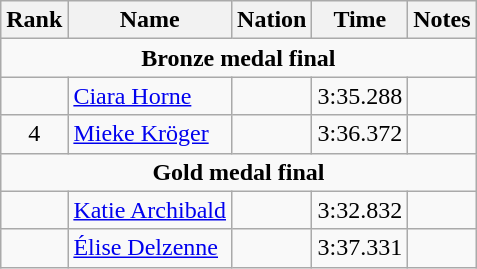<table class="wikitable" style="text-align:center">
<tr>
<th>Rank</th>
<th>Name</th>
<th>Nation</th>
<th>Time</th>
<th>Notes</th>
</tr>
<tr>
<td colspan=5><strong>Bronze medal final</strong></td>
</tr>
<tr>
<td></td>
<td align=left><a href='#'>Ciara Horne</a></td>
<td align=left></td>
<td>3:35.288</td>
<td></td>
</tr>
<tr>
<td>4</td>
<td align=left><a href='#'>Mieke Kröger</a></td>
<td align=left></td>
<td>3:36.372</td>
<td></td>
</tr>
<tr>
<td colspan=5><strong>Gold medal final</strong></td>
</tr>
<tr>
<td></td>
<td align=left><a href='#'>Katie Archibald</a></td>
<td align=left></td>
<td>3:32.832</td>
<td></td>
</tr>
<tr>
<td></td>
<td align=left><a href='#'>Élise Delzenne</a></td>
<td align=left></td>
<td>3:37.331</td>
<td></td>
</tr>
</table>
